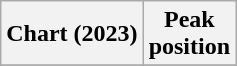<table class="wikitable plainrowheaders">
<tr>
<th scope="col">Chart (2023)</th>
<th scope="col">Peak<br>position</th>
</tr>
<tr>
</tr>
</table>
